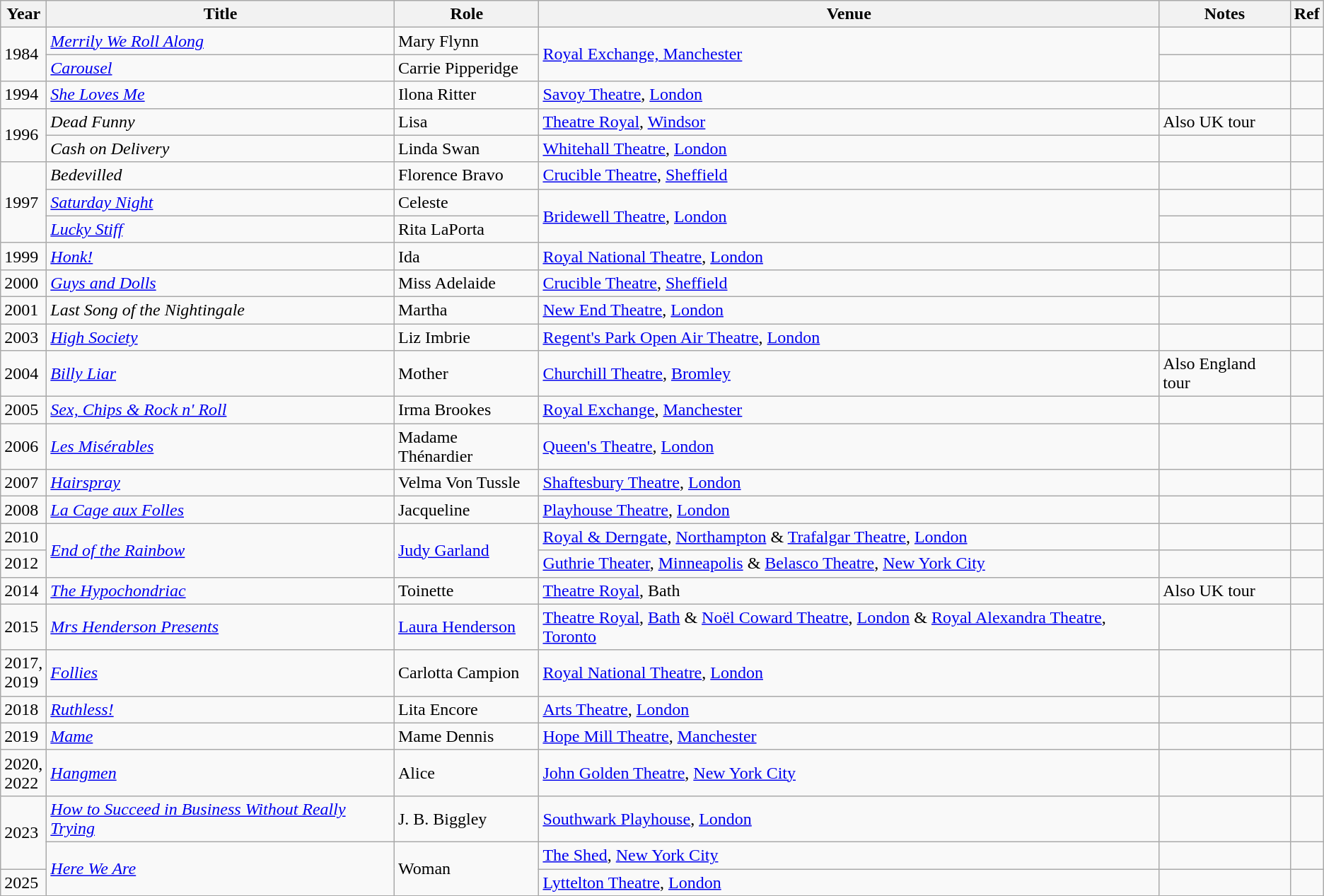<table class="wikitable sortable">
<tr>
<th>Year</th>
<th>Title</th>
<th>Role</th>
<th>Venue</th>
<th>Notes</th>
<th>Ref</th>
</tr>
<tr>
<td rowspan="2">1984</td>
<td><em><a href='#'>Merrily We Roll Along</a></em></td>
<td>Mary Flynn</td>
<td rowspan="2"><a href='#'>Royal Exchange, Manchester</a></td>
<td></td>
<td></td>
</tr>
<tr>
<td><em><a href='#'>Carousel</a></em></td>
<td>Carrie Pipperidge</td>
<td></td>
<td></td>
</tr>
<tr>
<td>1994</td>
<td><em><a href='#'>She Loves Me</a></em></td>
<td>Ilona Ritter</td>
<td><a href='#'>Savoy Theatre</a>, <a href='#'>London</a></td>
<td></td>
<td></td>
</tr>
<tr>
<td rowspan="2">1996</td>
<td><em>Dead Funny</em></td>
<td>Lisa</td>
<td><a href='#'>Theatre Royal</a>, <a href='#'>Windsor</a></td>
<td>Also UK tour</td>
<td></td>
</tr>
<tr>
<td><em>Cash on Delivery</em></td>
<td>Linda Swan</td>
<td><a href='#'>Whitehall Theatre</a>, <a href='#'>London</a></td>
<td></td>
<td></td>
</tr>
<tr>
<td rowspan="3">1997</td>
<td><em>Bedevilled</em></td>
<td>Florence Bravo</td>
<td><a href='#'>Crucible Theatre</a>, <a href='#'>Sheffield</a></td>
<td></td>
<td></td>
</tr>
<tr>
<td><em><a href='#'>Saturday Night</a></em></td>
<td>Celeste</td>
<td rowspan="2"><a href='#'>Bridewell Theatre</a>, <a href='#'>London</a></td>
<td></td>
<td></td>
</tr>
<tr>
<td><em><a href='#'>Lucky Stiff</a></em></td>
<td>Rita LaPorta</td>
<td></td>
<td></td>
</tr>
<tr>
<td>1999</td>
<td><em><a href='#'>Honk!</a></em></td>
<td>Ida</td>
<td><a href='#'>Royal National Theatre</a>, <a href='#'>London</a></td>
<td></td>
<td></td>
</tr>
<tr>
<td>2000</td>
<td><em><a href='#'>Guys and Dolls</a></em></td>
<td>Miss Adelaide</td>
<td><a href='#'>Crucible Theatre</a>, <a href='#'>Sheffield</a></td>
<td></td>
<td></td>
</tr>
<tr>
<td>2001</td>
<td><em>Last Song of the Nightingale</em></td>
<td>Martha</td>
<td><a href='#'>New End Theatre</a>, <a href='#'>London</a></td>
<td></td>
<td></td>
</tr>
<tr>
<td>2003</td>
<td><em><a href='#'>High Society</a></em></td>
<td>Liz Imbrie</td>
<td><a href='#'>Regent's Park Open Air Theatre</a>, <a href='#'>London</a></td>
<td></td>
<td></td>
</tr>
<tr>
<td>2004</td>
<td><em><a href='#'>Billy Liar</a></em></td>
<td>Mother</td>
<td><a href='#'>Churchill Theatre</a>, <a href='#'>Bromley</a></td>
<td>Also England tour</td>
<td></td>
</tr>
<tr>
<td>2005</td>
<td><em><a href='#'>Sex, Chips & Rock n' Roll</a></em></td>
<td>Irma Brookes</td>
<td><a href='#'>Royal Exchange</a>, <a href='#'>Manchester</a></td>
<td></td>
<td></td>
</tr>
<tr>
<td>2006</td>
<td><em><a href='#'>Les Misérables</a></em></td>
<td>Madame Thénardier</td>
<td><a href='#'>Queen's Theatre</a>, <a href='#'>London</a></td>
<td></td>
<td></td>
</tr>
<tr>
<td>2007</td>
<td><em><a href='#'>Hairspray</a></em></td>
<td>Velma Von Tussle</td>
<td><a href='#'>Shaftesbury Theatre</a>, <a href='#'>London</a></td>
<td></td>
<td></td>
</tr>
<tr>
<td>2008</td>
<td><em><a href='#'>La Cage aux Folles</a></em></td>
<td>Jacqueline</td>
<td><a href='#'>Playhouse Theatre</a>, <a href='#'>London</a></td>
<td></td>
<td></td>
</tr>
<tr>
<td>2010</td>
<td rowspan="2"><em><a href='#'>End of the Rainbow</a></em></td>
<td rowspan="2"><a href='#'>Judy Garland</a></td>
<td><a href='#'>Royal & Derngate</a>, <a href='#'>Northampton</a> & <a href='#'>Trafalgar Theatre</a>, <a href='#'>London</a></td>
<td></td>
<td></td>
</tr>
<tr>
<td>2012</td>
<td><a href='#'>Guthrie Theater</a>, <a href='#'>Minneapolis</a> & <a href='#'>Belasco Theatre</a>, <a href='#'>New York City</a></td>
<td></td>
<td></td>
</tr>
<tr>
<td>2014</td>
<td><em><a href='#'>The Hypochondriac</a></em></td>
<td>Toinette</td>
<td><a href='#'>Theatre Royal</a>, Bath</td>
<td>Also UK tour</td>
<td></td>
</tr>
<tr>
<td>2015</td>
<td><em><a href='#'>Mrs Henderson Presents</a></em></td>
<td><a href='#'>Laura Henderson</a></td>
<td><a href='#'>Theatre Royal</a>, <a href='#'>Bath</a> & <a href='#'>Noël Coward Theatre</a>, <a href='#'>London</a> & <a href='#'>Royal Alexandra Theatre</a>, <a href='#'>Toronto</a></td>
<td></td>
<td></td>
</tr>
<tr>
<td>2017,<br>2019</td>
<td><em><a href='#'>Follies</a></em></td>
<td>Carlotta Campion</td>
<td><a href='#'>Royal National Theatre</a>, <a href='#'>London</a></td>
<td></td>
<td></td>
</tr>
<tr>
<td>2018</td>
<td><em><a href='#'>Ruthless!</a></em></td>
<td>Lita Encore</td>
<td><a href='#'>Arts Theatre</a>, <a href='#'>London</a></td>
<td></td>
<td></td>
</tr>
<tr>
<td>2019</td>
<td><em><a href='#'>Mame</a></em></td>
<td>Mame Dennis</td>
<td><a href='#'>Hope Mill Theatre</a>, <a href='#'>Manchester</a></td>
<td></td>
<td></td>
</tr>
<tr>
<td>2020,<br>2022</td>
<td><em><a href='#'>Hangmen</a></em></td>
<td>Alice</td>
<td><a href='#'>John Golden Theatre</a>, <a href='#'>New York City</a></td>
<td></td>
<td></td>
</tr>
<tr>
<td rowspan="2">2023</td>
<td><a href='#'><em>How to Succeed in Business Without Really Trying</em></a></td>
<td>J. B. Biggley</td>
<td><a href='#'>Southwark Playhouse</a>, <a href='#'>London</a></td>
<td></td>
<td></td>
</tr>
<tr>
<td rowspan="2"><em><a href='#'>Here We Are</a></em></td>
<td rowspan="2">Woman</td>
<td><a href='#'>The Shed</a>, <a href='#'>New York City</a></td>
<td></td>
<td></td>
</tr>
<tr>
<td>2025</td>
<td><a href='#'>Lyttelton Theatre</a>, <a href='#'>London</a></td>
<td></td>
<td></td>
</tr>
</table>
